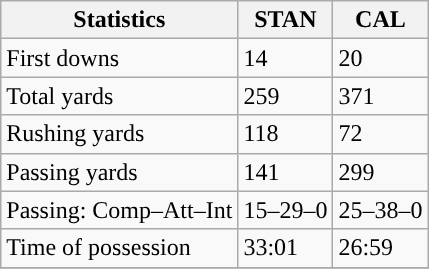<table class="wikitable" style="float: left;">
<tr>
<th>Statistics</th>
<th>STAN</th>
<th>CAL</th>
</tr>
<tr>
<td>First downs</td>
<td>14</td>
<td>20</td>
</tr>
<tr>
<td>Total yards</td>
<td>259</td>
<td>371</td>
</tr>
<tr>
<td>Rushing yards</td>
<td>118</td>
<td>72</td>
</tr>
<tr>
<td>Passing yards</td>
<td>141</td>
<td>299</td>
</tr>
<tr>
<td>Passing: Comp–Att–Int</td>
<td>15–29–0</td>
<td>25–38–0</td>
</tr>
<tr>
<td>Time of possession</td>
<td>33:01</td>
<td>26:59</td>
</tr>
<tr>
</tr>
</table>
